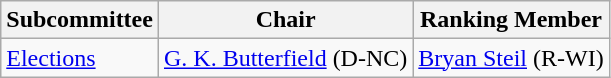<table class="wikitable">
<tr>
<th>Subcommittee</th>
<th>Chair</th>
<th>Ranking Member</th>
</tr>
<tr>
<td><a href='#'>Elections</a></td>
<td><a href='#'>G. K. Butterfield</a> (D-NC)</td>
<td><a href='#'>Bryan Steil</a> (R-WI)</td>
</tr>
</table>
